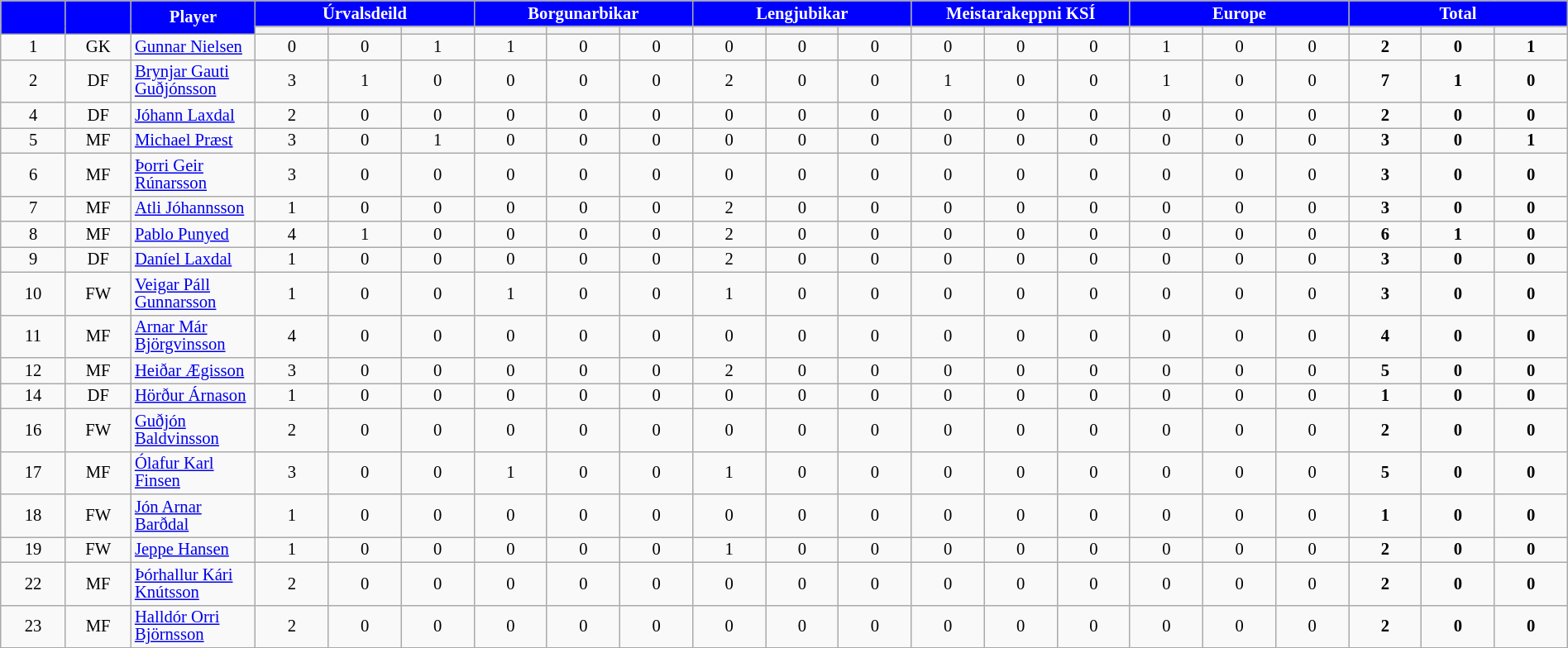<table class="wikitable"  style="font-size:86%; text-align:center; line-height:14px; width:100%;">
<tr>
<th rowspan="2" style="background:#0000ff; color:white; width:35px;"></th>
<th rowspan="2" style="background:#0000ff; color:white; width:35px;"></th>
<th rowspan="2" style="background:#0000ff; color:white; width:35px;">Player</th>
<th colspan="3" style="background:#0000ff; color:white; width:35px;"><strong>Úrvalsdeild</strong></th>
<th colspan="3" style="background:#0000ff; color:white; width:35px;"><strong>Borgunarbikar</strong></th>
<th colspan="3" style="background:#0000ff; color:white; width:35px;"><strong>Lengjubikar</strong></th>
<th colspan="3" style="background:#0000ff; color:white; width:35px;"><strong>Meistarakeppni KSÍ</strong></th>
<th colspan="3" style="background:#0000ff; color:white; width:35px;"><strong>Europe</strong></th>
<th colspan="3" style="background:#0000ff; color:white; width:35px;"><strong>Total</strong></th>
</tr>
<tr style="text-align:center;">
<th width=40></th>
<th width=40></th>
<th width=40></th>
<th width=40></th>
<th width=40></th>
<th width=40></th>
<th width=40></th>
<th width=40></th>
<th width=40></th>
<th width=40></th>
<th width=40></th>
<th width=40></th>
<th width=40></th>
<th width=40></th>
<th width=40></th>
<th width=40></th>
<th width=40></th>
<th width=40></th>
</tr>
<tr>
<td>1</td>
<td>GK</td>
<td style="text-align:left"> <a href='#'>Gunnar Nielsen</a></td>
<td>0</td>
<td>0</td>
<td>1</td>
<td>1</td>
<td>0</td>
<td>0</td>
<td>0</td>
<td>0</td>
<td>0</td>
<td>0</td>
<td>0</td>
<td>0</td>
<td>1</td>
<td>0</td>
<td>0</td>
<td><strong>2</strong></td>
<td><strong>0</strong></td>
<td><strong>1</strong></td>
</tr>
<tr>
<td>2</td>
<td>DF</td>
<td style="text-align:left"> <a href='#'>Brynjar Gauti Guðjónsson</a></td>
<td>3</td>
<td>1</td>
<td>0</td>
<td>0</td>
<td>0</td>
<td>0</td>
<td>2</td>
<td>0</td>
<td>0</td>
<td>1</td>
<td>0</td>
<td>0</td>
<td>1</td>
<td>0</td>
<td>0</td>
<td><strong>7</strong></td>
<td><strong>1</strong></td>
<td><strong>0</strong></td>
</tr>
<tr>
<td>4</td>
<td>DF</td>
<td style="text-align:left"> <a href='#'>Jóhann Laxdal</a></td>
<td>2</td>
<td>0</td>
<td>0</td>
<td>0</td>
<td>0</td>
<td>0</td>
<td>0</td>
<td>0</td>
<td>0</td>
<td>0</td>
<td>0</td>
<td>0</td>
<td>0</td>
<td>0</td>
<td>0</td>
<td><strong>2</strong></td>
<td><strong>0</strong></td>
<td><strong>0</strong></td>
</tr>
<tr>
<td>5</td>
<td>MF</td>
<td style="text-align:left"> <a href='#'>Michael Præst</a></td>
<td>3</td>
<td>0</td>
<td>1</td>
<td>0</td>
<td>0</td>
<td>0</td>
<td>0</td>
<td>0</td>
<td>0</td>
<td>0</td>
<td>0</td>
<td>0</td>
<td>0</td>
<td>0</td>
<td>0</td>
<td><strong>3</strong></td>
<td><strong>0</strong></td>
<td><strong>1</strong></td>
</tr>
<tr>
<td>6</td>
<td>MF</td>
<td style="text-align:left"> <a href='#'>Þorri Geir Rúnarsson</a></td>
<td>3</td>
<td>0</td>
<td>0</td>
<td>0</td>
<td>0</td>
<td>0</td>
<td>0</td>
<td>0</td>
<td>0</td>
<td>0</td>
<td>0</td>
<td>0</td>
<td>0</td>
<td>0</td>
<td>0</td>
<td><strong>3</strong></td>
<td><strong>0</strong></td>
<td><strong>0</strong></td>
</tr>
<tr>
<td>7</td>
<td>MF</td>
<td style="text-align:left"> <a href='#'>Atli Jóhannsson</a></td>
<td>1</td>
<td>0</td>
<td>0</td>
<td>0</td>
<td>0</td>
<td>0</td>
<td>2</td>
<td>0</td>
<td>0</td>
<td>0</td>
<td>0</td>
<td>0</td>
<td>0</td>
<td>0</td>
<td>0</td>
<td><strong>3</strong></td>
<td><strong>0</strong></td>
<td><strong>0</strong></td>
</tr>
<tr>
<td>8</td>
<td>MF</td>
<td style="text-align:left"> <a href='#'>Pablo Punyed</a></td>
<td>4</td>
<td>1</td>
<td>0</td>
<td>0</td>
<td>0</td>
<td>0</td>
<td>2</td>
<td>0</td>
<td>0</td>
<td>0</td>
<td>0</td>
<td>0</td>
<td>0</td>
<td>0</td>
<td>0</td>
<td><strong>6</strong></td>
<td><strong>1</strong></td>
<td><strong>0</strong></td>
</tr>
<tr>
<td>9</td>
<td>DF</td>
<td style="text-align:left"> <a href='#'>Daníel Laxdal</a></td>
<td>1</td>
<td>0</td>
<td>0</td>
<td>0</td>
<td>0</td>
<td>0</td>
<td>2</td>
<td>0</td>
<td>0</td>
<td>0</td>
<td>0</td>
<td>0</td>
<td>0</td>
<td>0</td>
<td>0</td>
<td><strong>3</strong></td>
<td><strong>0</strong></td>
<td><strong>0</strong></td>
</tr>
<tr>
<td>10</td>
<td>FW</td>
<td style="text-align:left"> <a href='#'>Veigar Páll Gunnarsson</a></td>
<td>1</td>
<td>0</td>
<td>0</td>
<td>1</td>
<td>0</td>
<td>0</td>
<td>1</td>
<td>0</td>
<td>0</td>
<td>0</td>
<td>0</td>
<td>0</td>
<td>0</td>
<td>0</td>
<td>0</td>
<td><strong>3</strong></td>
<td><strong>0</strong></td>
<td><strong>0</strong></td>
</tr>
<tr>
<td>11</td>
<td>MF</td>
<td style="text-align:left"> <a href='#'>Arnar Már Björgvinsson</a></td>
<td>4</td>
<td>0</td>
<td>0</td>
<td>0</td>
<td>0</td>
<td>0</td>
<td>0</td>
<td>0</td>
<td>0</td>
<td>0</td>
<td>0</td>
<td>0</td>
<td>0</td>
<td>0</td>
<td>0</td>
<td><strong>4</strong></td>
<td><strong>0</strong></td>
<td><strong>0</strong></td>
</tr>
<tr>
<td>12</td>
<td>MF</td>
<td style="text-align:left"> <a href='#'>Heiðar Ægisson</a></td>
<td>3</td>
<td>0</td>
<td>0</td>
<td>0</td>
<td>0</td>
<td>0</td>
<td>2</td>
<td>0</td>
<td>0</td>
<td>0</td>
<td>0</td>
<td>0</td>
<td>0</td>
<td>0</td>
<td>0</td>
<td><strong>5</strong></td>
<td><strong>0</strong></td>
<td><strong>0</strong></td>
</tr>
<tr>
<td>14</td>
<td>DF</td>
<td style="text-align:left"> <a href='#'>Hörður Árnason</a></td>
<td>1</td>
<td>0</td>
<td>0</td>
<td>0</td>
<td>0</td>
<td>0</td>
<td>0</td>
<td>0</td>
<td>0</td>
<td>0</td>
<td>0</td>
<td>0</td>
<td>0</td>
<td>0</td>
<td>0</td>
<td><strong>1</strong></td>
<td><strong>0</strong></td>
<td><strong>0</strong></td>
</tr>
<tr>
<td>16</td>
<td>FW</td>
<td style="text-align:left"> <a href='#'>Guðjón Baldvinsson</a></td>
<td>2</td>
<td>0</td>
<td>0</td>
<td>0</td>
<td>0</td>
<td>0</td>
<td>0</td>
<td>0</td>
<td>0</td>
<td>0</td>
<td>0</td>
<td>0</td>
<td>0</td>
<td>0</td>
<td>0</td>
<td><strong>2</strong></td>
<td><strong>0</strong></td>
<td><strong>0</strong></td>
</tr>
<tr>
<td>17</td>
<td>MF</td>
<td style="text-align:left"> <a href='#'>Ólafur Karl Finsen</a></td>
<td>3</td>
<td>0</td>
<td>0</td>
<td>1</td>
<td>0</td>
<td>0</td>
<td>1</td>
<td>0</td>
<td>0</td>
<td>0</td>
<td>0</td>
<td>0</td>
<td>0</td>
<td>0</td>
<td>0</td>
<td><strong>5</strong></td>
<td><strong>0</strong></td>
<td><strong>0</strong></td>
</tr>
<tr>
<td>18</td>
<td>FW</td>
<td style="text-align:left"> <a href='#'>Jón Arnar Barðdal</a></td>
<td>1</td>
<td>0</td>
<td>0</td>
<td>0</td>
<td>0</td>
<td>0</td>
<td>0</td>
<td>0</td>
<td>0</td>
<td>0</td>
<td>0</td>
<td>0</td>
<td>0</td>
<td>0</td>
<td>0</td>
<td><strong>1</strong></td>
<td><strong>0</strong></td>
<td><strong>0</strong></td>
</tr>
<tr>
<td>19</td>
<td>FW</td>
<td style="text-align:left"> <a href='#'>Jeppe Hansen</a></td>
<td>1</td>
<td>0</td>
<td>0</td>
<td>0</td>
<td>0</td>
<td>0</td>
<td>1</td>
<td>0</td>
<td>0</td>
<td>0</td>
<td>0</td>
<td>0</td>
<td>0</td>
<td>0</td>
<td>0</td>
<td><strong>2</strong></td>
<td><strong>0</strong></td>
<td><strong>0</strong></td>
</tr>
<tr>
<td>22</td>
<td>MF</td>
<td style="text-align:left"> <a href='#'>Þórhallur Kári Knútsson</a></td>
<td>2</td>
<td>0</td>
<td>0</td>
<td>0</td>
<td>0</td>
<td>0</td>
<td>0</td>
<td>0</td>
<td>0</td>
<td>0</td>
<td>0</td>
<td>0</td>
<td>0</td>
<td>0</td>
<td>0</td>
<td><strong>2</strong></td>
<td><strong>0</strong></td>
<td><strong>0</strong></td>
</tr>
<tr>
<td>23</td>
<td>MF</td>
<td style="text-align:left"> <a href='#'>Halldór Orri Björnsson</a></td>
<td>2</td>
<td>0</td>
<td>0</td>
<td>0</td>
<td>0</td>
<td>0</td>
<td>0</td>
<td>0</td>
<td>0</td>
<td>0</td>
<td>0</td>
<td>0</td>
<td>0</td>
<td>0</td>
<td>0</td>
<td><strong>2</strong></td>
<td><strong>0</strong></td>
<td><strong>0</strong></td>
</tr>
</table>
